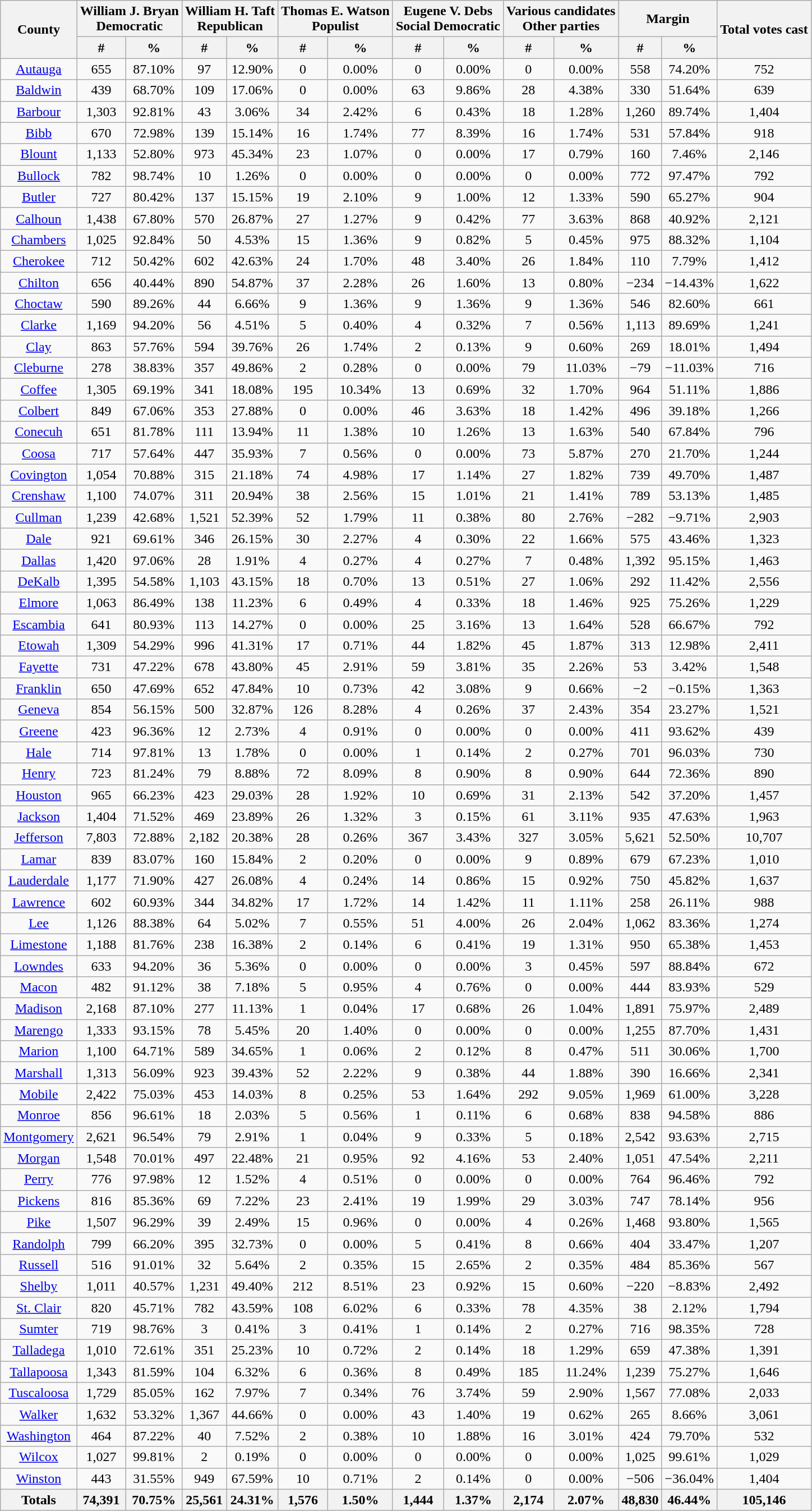<table class="wikitable sortable" style="text-align:center">
<tr>
<th rowspan="2">County</th>
<th style="text-align:center;" colspan="2">William J. Bryan<br>Democratic</th>
<th style="text-align:center;" colspan="2">William H. Taft<br>Republican</th>
<th style="text-align:center;" colspan="2">Thomas E. Watson<br>Populist</th>
<th style="text-align:center;" colspan="2">Eugene V. Debs<br>Social Democratic</th>
<th style="text-align:center;" colspan="2">Various candidates<br>Other parties</th>
<th style="text-align:center;" colspan="2">Margin</th>
<th rowspan="2">Total votes cast</th>
</tr>
<tr>
<th style="text-align:center;" data-sort-type="number">#</th>
<th style="text-align:center;" data-sort-type="number">%</th>
<th style="text-align:center;" data-sort-type="number">#</th>
<th style="text-align:center;" data-sort-type="number">%</th>
<th style="text-align:center;" data-sort-type="number">#</th>
<th style="text-align:center;" data-sort-type="number">%</th>
<th style="text-align:center;" data-sort-type="number">#</th>
<th style="text-align:center;" data-sort-type="number">%</th>
<th style="text-align:center;" data-sort-type="number">#</th>
<th style="text-align:center;" data-sort-type="number">%</th>
<th style="text-align:center;" data-sort-type="number">#</th>
<th style="text-align:center;" data-sort-type="number">%</th>
</tr>
<tr style="text-align:center;">
<td><a href='#'>Autauga</a></td>
<td>655</td>
<td>87.10%</td>
<td>97</td>
<td>12.90%</td>
<td>0</td>
<td>0.00%</td>
<td>0</td>
<td>0.00%</td>
<td>0</td>
<td>0.00%</td>
<td>558</td>
<td>74.20%</td>
<td>752</td>
</tr>
<tr style="text-align:center;">
<td><a href='#'>Baldwin</a></td>
<td>439</td>
<td>68.70%</td>
<td>109</td>
<td>17.06%</td>
<td>0</td>
<td>0.00%</td>
<td>63</td>
<td>9.86%</td>
<td>28</td>
<td>4.38%</td>
<td>330</td>
<td>51.64%</td>
<td>639</td>
</tr>
<tr style="text-align:center;">
<td><a href='#'>Barbour</a></td>
<td>1,303</td>
<td>92.81%</td>
<td>43</td>
<td>3.06%</td>
<td>34</td>
<td>2.42%</td>
<td>6</td>
<td>0.43%</td>
<td>18</td>
<td>1.28%</td>
<td>1,260</td>
<td>89.74%</td>
<td>1,404</td>
</tr>
<tr style="text-align:center;">
<td><a href='#'>Bibb</a></td>
<td>670</td>
<td>72.98%</td>
<td>139</td>
<td>15.14%</td>
<td>16</td>
<td>1.74%</td>
<td>77</td>
<td>8.39%</td>
<td>16</td>
<td>1.74%</td>
<td>531</td>
<td>57.84%</td>
<td>918</td>
</tr>
<tr style="text-align:center;">
<td><a href='#'>Blount</a></td>
<td>1,133</td>
<td>52.80%</td>
<td>973</td>
<td>45.34%</td>
<td>23</td>
<td>1.07%</td>
<td>0</td>
<td>0.00%</td>
<td>17</td>
<td>0.79%</td>
<td>160</td>
<td>7.46%</td>
<td>2,146</td>
</tr>
<tr style="text-align:center;">
<td><a href='#'>Bullock</a></td>
<td>782</td>
<td>98.74%</td>
<td>10</td>
<td>1.26%</td>
<td>0</td>
<td>0.00%</td>
<td>0</td>
<td>0.00%</td>
<td>0</td>
<td>0.00%</td>
<td>772</td>
<td>97.47%</td>
<td>792</td>
</tr>
<tr style="text-align:center;">
<td><a href='#'>Butler</a></td>
<td>727</td>
<td>80.42%</td>
<td>137</td>
<td>15.15%</td>
<td>19</td>
<td>2.10%</td>
<td>9</td>
<td>1.00%</td>
<td>12</td>
<td>1.33%</td>
<td>590</td>
<td>65.27%</td>
<td>904</td>
</tr>
<tr style="text-align:center;">
<td><a href='#'>Calhoun</a></td>
<td>1,438</td>
<td>67.80%</td>
<td>570</td>
<td>26.87%</td>
<td>27</td>
<td>1.27%</td>
<td>9</td>
<td>0.42%</td>
<td>77</td>
<td>3.63%</td>
<td>868</td>
<td>40.92%</td>
<td>2,121</td>
</tr>
<tr style="text-align:center;">
<td><a href='#'>Chambers</a></td>
<td>1,025</td>
<td>92.84%</td>
<td>50</td>
<td>4.53%</td>
<td>15</td>
<td>1.36%</td>
<td>9</td>
<td>0.82%</td>
<td>5</td>
<td>0.45%</td>
<td>975</td>
<td>88.32%</td>
<td>1,104</td>
</tr>
<tr style="text-align:center;">
<td><a href='#'>Cherokee</a></td>
<td>712</td>
<td>50.42%</td>
<td>602</td>
<td>42.63%</td>
<td>24</td>
<td>1.70%</td>
<td>48</td>
<td>3.40%</td>
<td>26</td>
<td>1.84%</td>
<td>110</td>
<td>7.79%</td>
<td>1,412</td>
</tr>
<tr style="text-align:center;">
<td><a href='#'>Chilton</a></td>
<td>656</td>
<td>40.44%</td>
<td>890</td>
<td>54.87%</td>
<td>37</td>
<td>2.28%</td>
<td>26</td>
<td>1.60%</td>
<td>13</td>
<td>0.80%</td>
<td>−234</td>
<td>−14.43%</td>
<td>1,622</td>
</tr>
<tr style="text-align:center;">
<td><a href='#'>Choctaw</a></td>
<td>590</td>
<td>89.26%</td>
<td>44</td>
<td>6.66%</td>
<td>9</td>
<td>1.36%</td>
<td>9</td>
<td>1.36%</td>
<td>9</td>
<td>1.36%</td>
<td>546</td>
<td>82.60%</td>
<td>661</td>
</tr>
<tr style="text-align:center;">
<td><a href='#'>Clarke</a></td>
<td>1,169</td>
<td>94.20%</td>
<td>56</td>
<td>4.51%</td>
<td>5</td>
<td>0.40%</td>
<td>4</td>
<td>0.32%</td>
<td>7</td>
<td>0.56%</td>
<td>1,113</td>
<td>89.69%</td>
<td>1,241</td>
</tr>
<tr style="text-align:center;">
<td><a href='#'>Clay</a></td>
<td>863</td>
<td>57.76%</td>
<td>594</td>
<td>39.76%</td>
<td>26</td>
<td>1.74%</td>
<td>2</td>
<td>0.13%</td>
<td>9</td>
<td>0.60%</td>
<td>269</td>
<td>18.01%</td>
<td>1,494</td>
</tr>
<tr style="text-align:center;">
<td><a href='#'>Cleburne</a></td>
<td>278</td>
<td>38.83%</td>
<td>357</td>
<td>49.86%</td>
<td>2</td>
<td>0.28%</td>
<td>0</td>
<td>0.00%</td>
<td>79</td>
<td>11.03%</td>
<td>−79</td>
<td>−11.03%</td>
<td>716</td>
</tr>
<tr style="text-align:center;">
<td><a href='#'>Coffee</a></td>
<td>1,305</td>
<td>69.19%</td>
<td>341</td>
<td>18.08%</td>
<td>195</td>
<td>10.34%</td>
<td>13</td>
<td>0.69%</td>
<td>32</td>
<td>1.70%</td>
<td>964</td>
<td>51.11%</td>
<td>1,886</td>
</tr>
<tr style="text-align:center;">
<td><a href='#'>Colbert</a></td>
<td>849</td>
<td>67.06%</td>
<td>353</td>
<td>27.88%</td>
<td>0</td>
<td>0.00%</td>
<td>46</td>
<td>3.63%</td>
<td>18</td>
<td>1.42%</td>
<td>496</td>
<td>39.18%</td>
<td>1,266</td>
</tr>
<tr style="text-align:center;">
<td><a href='#'>Conecuh</a></td>
<td>651</td>
<td>81.78%</td>
<td>111</td>
<td>13.94%</td>
<td>11</td>
<td>1.38%</td>
<td>10</td>
<td>1.26%</td>
<td>13</td>
<td>1.63%</td>
<td>540</td>
<td>67.84%</td>
<td>796</td>
</tr>
<tr style="text-align:center;">
<td><a href='#'>Coosa</a></td>
<td>717</td>
<td>57.64%</td>
<td>447</td>
<td>35.93%</td>
<td>7</td>
<td>0.56%</td>
<td>0</td>
<td>0.00%</td>
<td>73</td>
<td>5.87%</td>
<td>270</td>
<td>21.70%</td>
<td>1,244</td>
</tr>
<tr style="text-align:center;">
<td><a href='#'>Covington</a></td>
<td>1,054</td>
<td>70.88%</td>
<td>315</td>
<td>21.18%</td>
<td>74</td>
<td>4.98%</td>
<td>17</td>
<td>1.14%</td>
<td>27</td>
<td>1.82%</td>
<td>739</td>
<td>49.70%</td>
<td>1,487</td>
</tr>
<tr style="text-align:center;">
<td><a href='#'>Crenshaw</a></td>
<td>1,100</td>
<td>74.07%</td>
<td>311</td>
<td>20.94%</td>
<td>38</td>
<td>2.56%</td>
<td>15</td>
<td>1.01%</td>
<td>21</td>
<td>1.41%</td>
<td>789</td>
<td>53.13%</td>
<td>1,485</td>
</tr>
<tr style="text-align:center;">
<td><a href='#'>Cullman</a></td>
<td>1,239</td>
<td>42.68%</td>
<td>1,521</td>
<td>52.39%</td>
<td>52</td>
<td>1.79%</td>
<td>11</td>
<td>0.38%</td>
<td>80</td>
<td>2.76%</td>
<td>−282</td>
<td>−9.71%</td>
<td>2,903</td>
</tr>
<tr style="text-align:center;">
<td><a href='#'>Dale</a></td>
<td>921</td>
<td>69.61%</td>
<td>346</td>
<td>26.15%</td>
<td>30</td>
<td>2.27%</td>
<td>4</td>
<td>0.30%</td>
<td>22</td>
<td>1.66%</td>
<td>575</td>
<td>43.46%</td>
<td>1,323</td>
</tr>
<tr style="text-align:center;">
<td><a href='#'>Dallas</a></td>
<td>1,420</td>
<td>97.06%</td>
<td>28</td>
<td>1.91%</td>
<td>4</td>
<td>0.27%</td>
<td>4</td>
<td>0.27%</td>
<td>7</td>
<td>0.48%</td>
<td>1,392</td>
<td>95.15%</td>
<td>1,463</td>
</tr>
<tr style="text-align:center;">
<td><a href='#'>DeKalb</a></td>
<td>1,395</td>
<td>54.58%</td>
<td>1,103</td>
<td>43.15%</td>
<td>18</td>
<td>0.70%</td>
<td>13</td>
<td>0.51%</td>
<td>27</td>
<td>1.06%</td>
<td>292</td>
<td>11.42%</td>
<td>2,556</td>
</tr>
<tr style="text-align:center;">
<td><a href='#'>Elmore</a></td>
<td>1,063</td>
<td>86.49%</td>
<td>138</td>
<td>11.23%</td>
<td>6</td>
<td>0.49%</td>
<td>4</td>
<td>0.33%</td>
<td>18</td>
<td>1.46%</td>
<td>925</td>
<td>75.26%</td>
<td>1,229</td>
</tr>
<tr style="text-align:center;">
<td><a href='#'>Escambia</a></td>
<td>641</td>
<td>80.93%</td>
<td>113</td>
<td>14.27%</td>
<td>0</td>
<td>0.00%</td>
<td>25</td>
<td>3.16%</td>
<td>13</td>
<td>1.64%</td>
<td>528</td>
<td>66.67%</td>
<td>792</td>
</tr>
<tr style="text-align:center;">
<td><a href='#'>Etowah</a></td>
<td>1,309</td>
<td>54.29%</td>
<td>996</td>
<td>41.31%</td>
<td>17</td>
<td>0.71%</td>
<td>44</td>
<td>1.82%</td>
<td>45</td>
<td>1.87%</td>
<td>313</td>
<td>12.98%</td>
<td>2,411</td>
</tr>
<tr style="text-align:center;">
<td><a href='#'>Fayette</a></td>
<td>731</td>
<td>47.22%</td>
<td>678</td>
<td>43.80%</td>
<td>45</td>
<td>2.91%</td>
<td>59</td>
<td>3.81%</td>
<td>35</td>
<td>2.26%</td>
<td>53</td>
<td>3.42%</td>
<td>1,548</td>
</tr>
<tr style="text-align:center;">
<td><a href='#'>Franklin</a></td>
<td>650</td>
<td>47.69%</td>
<td>652</td>
<td>47.84%</td>
<td>10</td>
<td>0.73%</td>
<td>42</td>
<td>3.08%</td>
<td>9</td>
<td>0.66%</td>
<td>−2</td>
<td>−0.15%</td>
<td>1,363</td>
</tr>
<tr style="text-align:center;">
<td><a href='#'>Geneva</a></td>
<td>854</td>
<td>56.15%</td>
<td>500</td>
<td>32.87%</td>
<td>126</td>
<td>8.28%</td>
<td>4</td>
<td>0.26%</td>
<td>37</td>
<td>2.43%</td>
<td>354</td>
<td>23.27%</td>
<td>1,521</td>
</tr>
<tr style="text-align:center;">
<td><a href='#'>Greene</a></td>
<td>423</td>
<td>96.36%</td>
<td>12</td>
<td>2.73%</td>
<td>4</td>
<td>0.91%</td>
<td>0</td>
<td>0.00%</td>
<td>0</td>
<td>0.00%</td>
<td>411</td>
<td>93.62%</td>
<td>439</td>
</tr>
<tr style="text-align:center;">
<td><a href='#'>Hale</a></td>
<td>714</td>
<td>97.81%</td>
<td>13</td>
<td>1.78%</td>
<td>0</td>
<td>0.00%</td>
<td>1</td>
<td>0.14%</td>
<td>2</td>
<td>0.27%</td>
<td>701</td>
<td>96.03%</td>
<td>730</td>
</tr>
<tr style="text-align:center;">
<td><a href='#'>Henry</a></td>
<td>723</td>
<td>81.24%</td>
<td>79</td>
<td>8.88%</td>
<td>72</td>
<td>8.09%</td>
<td>8</td>
<td>0.90%</td>
<td>8</td>
<td>0.90%</td>
<td>644</td>
<td>72.36%</td>
<td>890</td>
</tr>
<tr style="text-align:center;">
<td><a href='#'>Houston</a></td>
<td>965</td>
<td>66.23%</td>
<td>423</td>
<td>29.03%</td>
<td>28</td>
<td>1.92%</td>
<td>10</td>
<td>0.69%</td>
<td>31</td>
<td>2.13%</td>
<td>542</td>
<td>37.20%</td>
<td>1,457</td>
</tr>
<tr style="text-align:center;">
<td><a href='#'>Jackson</a></td>
<td>1,404</td>
<td>71.52%</td>
<td>469</td>
<td>23.89%</td>
<td>26</td>
<td>1.32%</td>
<td>3</td>
<td>0.15%</td>
<td>61</td>
<td>3.11%</td>
<td>935</td>
<td>47.63%</td>
<td>1,963</td>
</tr>
<tr style="text-align:center;">
<td><a href='#'>Jefferson</a></td>
<td>7,803</td>
<td>72.88%</td>
<td>2,182</td>
<td>20.38%</td>
<td>28</td>
<td>0.26%</td>
<td>367</td>
<td>3.43%</td>
<td>327</td>
<td>3.05%</td>
<td>5,621</td>
<td>52.50%</td>
<td>10,707</td>
</tr>
<tr style="text-align:center;">
<td><a href='#'>Lamar</a></td>
<td>839</td>
<td>83.07%</td>
<td>160</td>
<td>15.84%</td>
<td>2</td>
<td>0.20%</td>
<td>0</td>
<td>0.00%</td>
<td>9</td>
<td>0.89%</td>
<td>679</td>
<td>67.23%</td>
<td>1,010</td>
</tr>
<tr style="text-align:center;">
<td><a href='#'>Lauderdale</a></td>
<td>1,177</td>
<td>71.90%</td>
<td>427</td>
<td>26.08%</td>
<td>4</td>
<td>0.24%</td>
<td>14</td>
<td>0.86%</td>
<td>15</td>
<td>0.92%</td>
<td>750</td>
<td>45.82%</td>
<td>1,637</td>
</tr>
<tr style="text-align:center;">
<td><a href='#'>Lawrence</a></td>
<td>602</td>
<td>60.93%</td>
<td>344</td>
<td>34.82%</td>
<td>17</td>
<td>1.72%</td>
<td>14</td>
<td>1.42%</td>
<td>11</td>
<td>1.11%</td>
<td>258</td>
<td>26.11%</td>
<td>988</td>
</tr>
<tr style="text-align:center;">
<td><a href='#'>Lee</a></td>
<td>1,126</td>
<td>88.38%</td>
<td>64</td>
<td>5.02%</td>
<td>7</td>
<td>0.55%</td>
<td>51</td>
<td>4.00%</td>
<td>26</td>
<td>2.04%</td>
<td>1,062</td>
<td>83.36%</td>
<td>1,274</td>
</tr>
<tr style="text-align:center;">
<td><a href='#'>Limestone</a></td>
<td>1,188</td>
<td>81.76%</td>
<td>238</td>
<td>16.38%</td>
<td>2</td>
<td>0.14%</td>
<td>6</td>
<td>0.41%</td>
<td>19</td>
<td>1.31%</td>
<td>950</td>
<td>65.38%</td>
<td>1,453</td>
</tr>
<tr style="text-align:center;">
<td><a href='#'>Lowndes</a></td>
<td>633</td>
<td>94.20%</td>
<td>36</td>
<td>5.36%</td>
<td>0</td>
<td>0.00%</td>
<td>0</td>
<td>0.00%</td>
<td>3</td>
<td>0.45%</td>
<td>597</td>
<td>88.84%</td>
<td>672</td>
</tr>
<tr style="text-align:center;">
<td><a href='#'>Macon</a></td>
<td>482</td>
<td>91.12%</td>
<td>38</td>
<td>7.18%</td>
<td>5</td>
<td>0.95%</td>
<td>4</td>
<td>0.76%</td>
<td>0</td>
<td>0.00%</td>
<td>444</td>
<td>83.93%</td>
<td>529</td>
</tr>
<tr style="text-align:center;">
<td><a href='#'>Madison</a></td>
<td>2,168</td>
<td>87.10%</td>
<td>277</td>
<td>11.13%</td>
<td>1</td>
<td>0.04%</td>
<td>17</td>
<td>0.68%</td>
<td>26</td>
<td>1.04%</td>
<td>1,891</td>
<td>75.97%</td>
<td>2,489</td>
</tr>
<tr style="text-align:center;">
<td><a href='#'>Marengo</a></td>
<td>1,333</td>
<td>93.15%</td>
<td>78</td>
<td>5.45%</td>
<td>20</td>
<td>1.40%</td>
<td>0</td>
<td>0.00%</td>
<td>0</td>
<td>0.00%</td>
<td>1,255</td>
<td>87.70%</td>
<td>1,431</td>
</tr>
<tr style="text-align:center;">
<td><a href='#'>Marion</a></td>
<td>1,100</td>
<td>64.71%</td>
<td>589</td>
<td>34.65%</td>
<td>1</td>
<td>0.06%</td>
<td>2</td>
<td>0.12%</td>
<td>8</td>
<td>0.47%</td>
<td>511</td>
<td>30.06%</td>
<td>1,700</td>
</tr>
<tr style="text-align:center;">
<td><a href='#'>Marshall</a></td>
<td>1,313</td>
<td>56.09%</td>
<td>923</td>
<td>39.43%</td>
<td>52</td>
<td>2.22%</td>
<td>9</td>
<td>0.38%</td>
<td>44</td>
<td>1.88%</td>
<td>390</td>
<td>16.66%</td>
<td>2,341</td>
</tr>
<tr style="text-align:center;">
<td><a href='#'>Mobile</a></td>
<td>2,422</td>
<td>75.03%</td>
<td>453</td>
<td>14.03%</td>
<td>8</td>
<td>0.25%</td>
<td>53</td>
<td>1.64%</td>
<td>292</td>
<td>9.05%</td>
<td>1,969</td>
<td>61.00%</td>
<td>3,228</td>
</tr>
<tr style="text-align:center;">
<td><a href='#'>Monroe</a></td>
<td>856</td>
<td>96.61%</td>
<td>18</td>
<td>2.03%</td>
<td>5</td>
<td>0.56%</td>
<td>1</td>
<td>0.11%</td>
<td>6</td>
<td>0.68%</td>
<td>838</td>
<td>94.58%</td>
<td>886</td>
</tr>
<tr style="text-align:center;">
<td><a href='#'>Montgomery</a></td>
<td>2,621</td>
<td>96.54%</td>
<td>79</td>
<td>2.91%</td>
<td>1</td>
<td>0.04%</td>
<td>9</td>
<td>0.33%</td>
<td>5</td>
<td>0.18%</td>
<td>2,542</td>
<td>93.63%</td>
<td>2,715</td>
</tr>
<tr style="text-align:center;">
<td><a href='#'>Morgan</a></td>
<td>1,548</td>
<td>70.01%</td>
<td>497</td>
<td>22.48%</td>
<td>21</td>
<td>0.95%</td>
<td>92</td>
<td>4.16%</td>
<td>53</td>
<td>2.40%</td>
<td>1,051</td>
<td>47.54%</td>
<td>2,211</td>
</tr>
<tr style="text-align:center;">
<td><a href='#'>Perry</a></td>
<td>776</td>
<td>97.98%</td>
<td>12</td>
<td>1.52%</td>
<td>4</td>
<td>0.51%</td>
<td>0</td>
<td>0.00%</td>
<td>0</td>
<td>0.00%</td>
<td>764</td>
<td>96.46%</td>
<td>792</td>
</tr>
<tr style="text-align:center;">
<td><a href='#'>Pickens</a></td>
<td>816</td>
<td>85.36%</td>
<td>69</td>
<td>7.22%</td>
<td>23</td>
<td>2.41%</td>
<td>19</td>
<td>1.99%</td>
<td>29</td>
<td>3.03%</td>
<td>747</td>
<td>78.14%</td>
<td>956</td>
</tr>
<tr style="text-align:center;">
<td><a href='#'>Pike</a></td>
<td>1,507</td>
<td>96.29%</td>
<td>39</td>
<td>2.49%</td>
<td>15</td>
<td>0.96%</td>
<td>0</td>
<td>0.00%</td>
<td>4</td>
<td>0.26%</td>
<td>1,468</td>
<td>93.80%</td>
<td>1,565</td>
</tr>
<tr style="text-align:center;">
<td><a href='#'>Randolph</a></td>
<td>799</td>
<td>66.20%</td>
<td>395</td>
<td>32.73%</td>
<td>0</td>
<td>0.00%</td>
<td>5</td>
<td>0.41%</td>
<td>8</td>
<td>0.66%</td>
<td>404</td>
<td>33.47%</td>
<td>1,207</td>
</tr>
<tr style="text-align:center;">
<td><a href='#'>Russell</a></td>
<td>516</td>
<td>91.01%</td>
<td>32</td>
<td>5.64%</td>
<td>2</td>
<td>0.35%</td>
<td>15</td>
<td>2.65%</td>
<td>2</td>
<td>0.35%</td>
<td>484</td>
<td>85.36%</td>
<td>567</td>
</tr>
<tr style="text-align:center;">
<td><a href='#'>Shelby</a></td>
<td>1,011</td>
<td>40.57%</td>
<td>1,231</td>
<td>49.40%</td>
<td>212</td>
<td>8.51%</td>
<td>23</td>
<td>0.92%</td>
<td>15</td>
<td>0.60%</td>
<td>−220</td>
<td>−8.83%</td>
<td>2,492</td>
</tr>
<tr style="text-align:center;">
<td><a href='#'>St. Clair</a></td>
<td>820</td>
<td>45.71%</td>
<td>782</td>
<td>43.59%</td>
<td>108</td>
<td>6.02%</td>
<td>6</td>
<td>0.33%</td>
<td>78</td>
<td>4.35%</td>
<td>38</td>
<td>2.12%</td>
<td>1,794</td>
</tr>
<tr style="text-align:center;">
<td><a href='#'>Sumter</a></td>
<td>719</td>
<td>98.76%</td>
<td>3</td>
<td>0.41%</td>
<td>3</td>
<td>0.41%</td>
<td>1</td>
<td>0.14%</td>
<td>2</td>
<td>0.27%</td>
<td>716</td>
<td>98.35%</td>
<td>728</td>
</tr>
<tr style="text-align:center;">
<td><a href='#'>Talladega</a></td>
<td>1,010</td>
<td>72.61%</td>
<td>351</td>
<td>25.23%</td>
<td>10</td>
<td>0.72%</td>
<td>2</td>
<td>0.14%</td>
<td>18</td>
<td>1.29%</td>
<td>659</td>
<td>47.38%</td>
<td>1,391</td>
</tr>
<tr style="text-align:center;">
<td><a href='#'>Tallapoosa</a></td>
<td>1,343</td>
<td>81.59%</td>
<td>104</td>
<td>6.32%</td>
<td>6</td>
<td>0.36%</td>
<td>8</td>
<td>0.49%</td>
<td>185</td>
<td>11.24%</td>
<td>1,239</td>
<td>75.27%</td>
<td>1,646</td>
</tr>
<tr style="text-align:center;">
<td><a href='#'>Tuscaloosa</a></td>
<td>1,729</td>
<td>85.05%</td>
<td>162</td>
<td>7.97%</td>
<td>7</td>
<td>0.34%</td>
<td>76</td>
<td>3.74%</td>
<td>59</td>
<td>2.90%</td>
<td>1,567</td>
<td>77.08%</td>
<td>2,033</td>
</tr>
<tr style="text-align:center;">
<td><a href='#'>Walker</a></td>
<td>1,632</td>
<td>53.32%</td>
<td>1,367</td>
<td>44.66%</td>
<td>0</td>
<td>0.00%</td>
<td>43</td>
<td>1.40%</td>
<td>19</td>
<td>0.62%</td>
<td>265</td>
<td>8.66%</td>
<td>3,061</td>
</tr>
<tr style="text-align:center;">
<td><a href='#'>Washington</a></td>
<td>464</td>
<td>87.22%</td>
<td>40</td>
<td>7.52%</td>
<td>2</td>
<td>0.38%</td>
<td>10</td>
<td>1.88%</td>
<td>16</td>
<td>3.01%</td>
<td>424</td>
<td>79.70%</td>
<td>532</td>
</tr>
<tr style="text-align:center;">
<td><a href='#'>Wilcox</a></td>
<td>1,027</td>
<td>99.81%</td>
<td>2</td>
<td>0.19%</td>
<td>0</td>
<td>0.00%</td>
<td>0</td>
<td>0.00%</td>
<td>0</td>
<td>0.00%</td>
<td>1,025</td>
<td>99.61%</td>
<td>1,029</td>
</tr>
<tr style="text-align:center;">
<td><a href='#'>Winston</a></td>
<td>443</td>
<td>31.55%</td>
<td>949</td>
<td>67.59%</td>
<td>10</td>
<td>0.71%</td>
<td>2</td>
<td>0.14%</td>
<td>0</td>
<td>0.00%</td>
<td>−506</td>
<td>−36.04%</td>
<td>1,404</td>
</tr>
<tr style="text-align:center;">
<th>Totals</th>
<th>74,391</th>
<th>70.75%</th>
<th>25,561</th>
<th>24.31%</th>
<th>1,576</th>
<th>1.50%</th>
<th>1,444</th>
<th>1.37%</th>
<th>2,174</th>
<th>2.07%</th>
<th>48,830</th>
<th>46.44%</th>
<th>105,146</th>
</tr>
</table>
